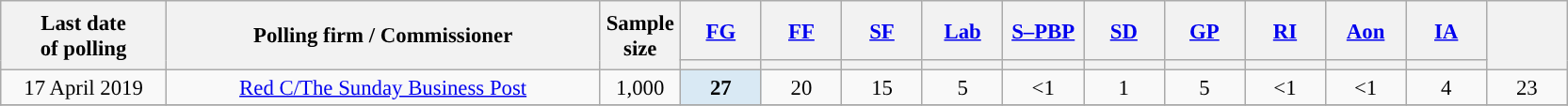<table class="wikitable sortable collapsible" style="text-align:center;font-size:95%;">
<tr style="height:42px;">
<th style="width:110px;" rowspan="2">Last date<br>of polling</th>
<th style="width:300px;" rowspan="2">Polling firm / Commissioner</th>
<th class="unsortable" style="width:50px;" rowspan="2">Sample<br>size</th>
<th class="unsortable" style="width:50px;"><a href='#'>FG</a></th>
<th class="unsortable" style="width:50px;"><a href='#'>FF</a></th>
<th class="unsortable" style="width:50px;"><a href='#'>SF</a></th>
<th class="unsortable" style="width:50px;"><a href='#'>Lab</a></th>
<th class="unsortable" style="width:50px;"><a href='#'>S–PBP</a></th>
<th class="unsortable" style="width:50px;"><a href='#'>SD</a></th>
<th class="unsortable" style="width:50px;"><a href='#'>GP</a></th>
<th class="unsortable" style="width:50px;"><a href='#'>RI</a></th>
<th class="unsortable" style="width:50px;"><a href='#'>Aon</a></th>
<th class="unsortable" style="width:50px;"><a href='#'>IA</a></th>
<th class="unsortable" style="width:50px;" rowspan="2"></th>
</tr>
<tr>
<th style="color:inherit;background:"></th>
<th style="color:inherit;background:"></th>
<th style="color:inherit;background:"></th>
<th style="color:inherit;background:"></th>
<th style="color:inherit;background:"></th>
<th style="color:inherit;background:"></th>
<th style="color:inherit;background:"></th>
<th style="color:inherit;background:"></th>
<th style="color:inherit;background:"></th>
<th style="color:inherit;background:"></th>
</tr>
<tr>
<td>17 April 2019</td>
<td data-sort-value="RedC31"><a href='#'>Red C/The Sunday Business Post</a></td>
<td>1,000</td>
<td style="background:#D9E9F4"><strong>27</strong></td>
<td>20</td>
<td>15</td>
<td>5</td>
<td><1</td>
<td>1</td>
<td>5</td>
<td><1</td>
<td><1</td>
<td>4</td>
<td>23</td>
</tr>
<tr>
</tr>
</table>
